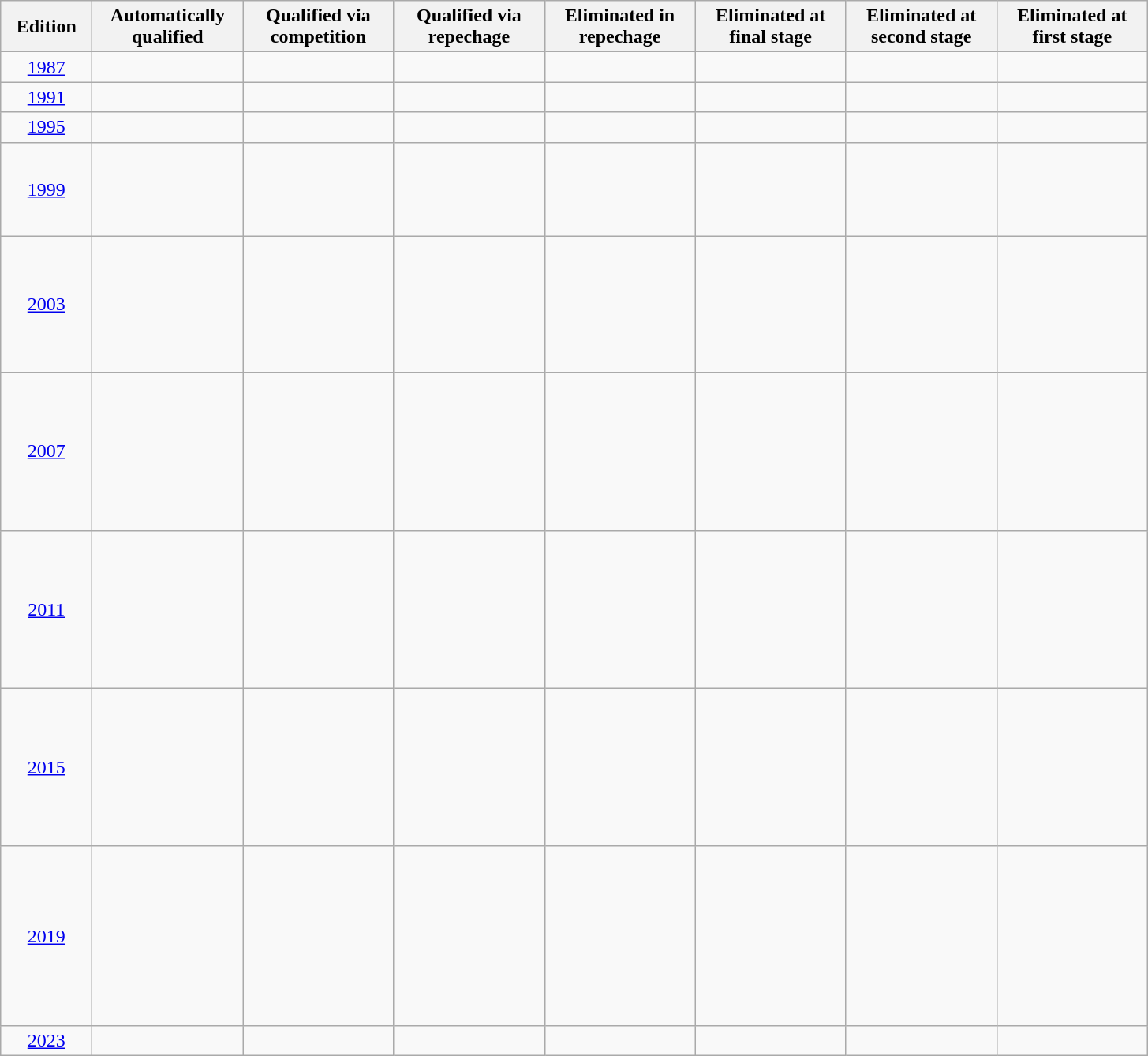<table class="wikitable sortable">
<tr>
<th width="70px">Edition</th>
<th width="120px">Automatically qualified</th>
<th width="120px">Qualified via competition</th>
<th width="120px">Qualified via repechage</th>
<th width="120px">Eliminated in repechage</th>
<th width="120px">Eliminated at final stage</th>
<th width="120px">Eliminated at second stage</th>
<th width="120px">Eliminated at first stage</th>
</tr>
<tr>
<td align="center"><a href='#'>1987</a></td>
<td><br></td>
<td></td>
<td></td>
<td></td>
<td></td>
<td></td>
<td></td>
</tr>
<tr>
<td align="center"><a href='#'>1991</a></td>
<td></td>
<td><br></td>
<td></td>
<td></td>
<td></td>
<td></td>
<td></td>
</tr>
<tr>
<td align="center"><a href='#'>1995</a></td>
<td></td>
<td></td>
<td></td>
<td></td>
<td></td>
<td></td>
<td></td>
</tr>
<tr>
<td align="center"><a href='#'>1999</a></td>
<td></td>
<td><br></td>
<td></td>
<td></td>
<td></td>
<td></td>
<td><br><br><br><br></td>
</tr>
<tr>
<td align="center"><a href='#'>2003</a></td>
<td></td>
<td></td>
<td></td>
<td></td>
<td></td>
<td></td>
<td><br><br><br><br><br><br></td>
</tr>
<tr>
<td align="center"><a href='#'>2007</a></td>
<td></td>
<td><br></td>
<td></td>
<td></td>
<td></td>
<td></td>
<td><br><br><br><br><br><br><br></td>
</tr>
<tr>
<td align="center"><a href='#'>2011</a></td>
<td></td>
<td><br></td>
<td></td>
<td></td>
<td></td>
<td></td>
<td><br><br><br><br><br><br><br></td>
</tr>
<tr>
<td align="center"><a href='#'>2015</a></td>
<td></td>
<td><br></td>
<td></td>
<td></td>
<td></td>
<td></td>
<td><br><br><br><br><br><br><br></td>
</tr>
<tr>
<td align="center"><a href='#'>2019</a></td>
<td></td>
<td><br></td>
<td></td>
<td></td>
<td></td>
<td></td>
<td><br><br><br><br><br><br><br><br></td>
</tr>
<tr>
<td align="center"><a href='#'>2023</a></td>
<td></td>
<td></td>
<td></td>
<td></td>
<td></td>
<td></td>
<td></td>
</tr>
</table>
